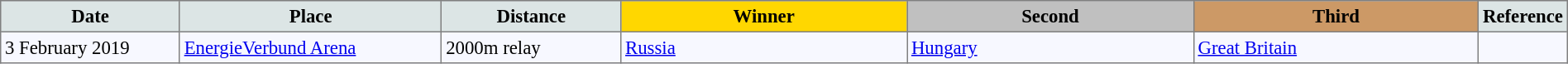<table bgcolor="#f7f8ff" cellpadding="3" cellspacing="0" border="1" style="font-size: 95%; border: gray solid 1px; border-collapse: collapse;">
<tr bgcolor="#cccccc" (1>
<td width="150" align="center" bgcolor="#dce5e5"><strong>Date</strong></td>
<td width="220" align="center" bgcolor="#dce5e5"><strong>Place</strong></td>
<td width="150" align="center" bgcolor="#dce5e5"><strong>Distance</strong></td>
<td align="center" bgcolor="gold" width="250"><strong>Winner</strong></td>
<td align="center" bgcolor="silver" width="250"><strong>Second</strong></td>
<td width="250" align="center" bgcolor="#cc9966"><strong>Third</strong></td>
<td width="30" align="center" bgcolor="#dce5e5"><strong>Reference</strong></td>
</tr>
<tr align="left">
<td>3 February 2019</td>
<td><a href='#'>EnergieVerbund Arena</a></td>
<td>2000m relay</td>
<td> <a href='#'>Russia</a></td>
<td> <a href='#'>Hungary</a></td>
<td> <a href='#'>Great Britain</a></td>
<td></td>
</tr>
</table>
